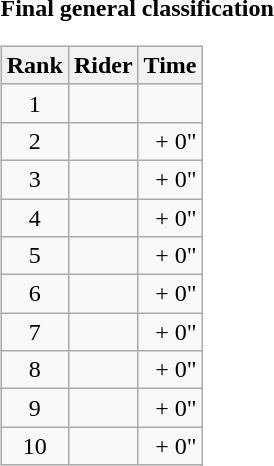<table>
<tr>
<td><strong>Final general classification</strong><br><table class="wikitable">
<tr>
<th scope="col">Rank</th>
<th scope="col">Rider</th>
<th scope="col">Time</th>
</tr>
<tr>
<td style="text-align:center;">1</td>
<td></td>
<td style="text-align:right;"></td>
</tr>
<tr>
<td style="text-align:center;">2</td>
<td></td>
<td style="text-align:right;">+ 0"</td>
</tr>
<tr>
<td style="text-align:center;">3</td>
<td></td>
<td style="text-align:right;">+ 0"</td>
</tr>
<tr>
<td style="text-align:center;">4</td>
<td></td>
<td style="text-align:right;">+ 0"</td>
</tr>
<tr>
<td style="text-align:center;">5</td>
<td></td>
<td style="text-align:right;">+ 0"</td>
</tr>
<tr>
<td style="text-align:center;">6</td>
<td></td>
<td style="text-align:right;">+ 0"</td>
</tr>
<tr>
<td style="text-align:center;">7</td>
<td></td>
<td style="text-align:right;">+ 0"</td>
</tr>
<tr>
<td style="text-align:center;">8</td>
<td></td>
<td style="text-align:right;">+ 0"</td>
</tr>
<tr>
<td style="text-align:center;">9</td>
<td></td>
<td style="text-align:right;">+ 0"</td>
</tr>
<tr>
<td style="text-align:center;">10</td>
<td></td>
<td style="text-align:right;">+ 0"</td>
</tr>
</table>
</td>
</tr>
</table>
